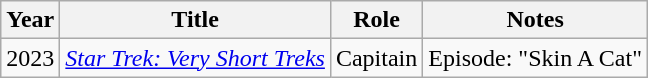<table class="wikitable sortable">
<tr>
<th>Year</th>
<th>Title</th>
<th>Role</th>
<th class="unsortable">Notes</th>
</tr>
<tr>
<td>2023</td>
<td><em><a href='#'>Star Trek: Very Short Treks</a></em></td>
<td>Capitain</td>
<td>Episode: "Skin A Cat"</td>
</tr>
</table>
